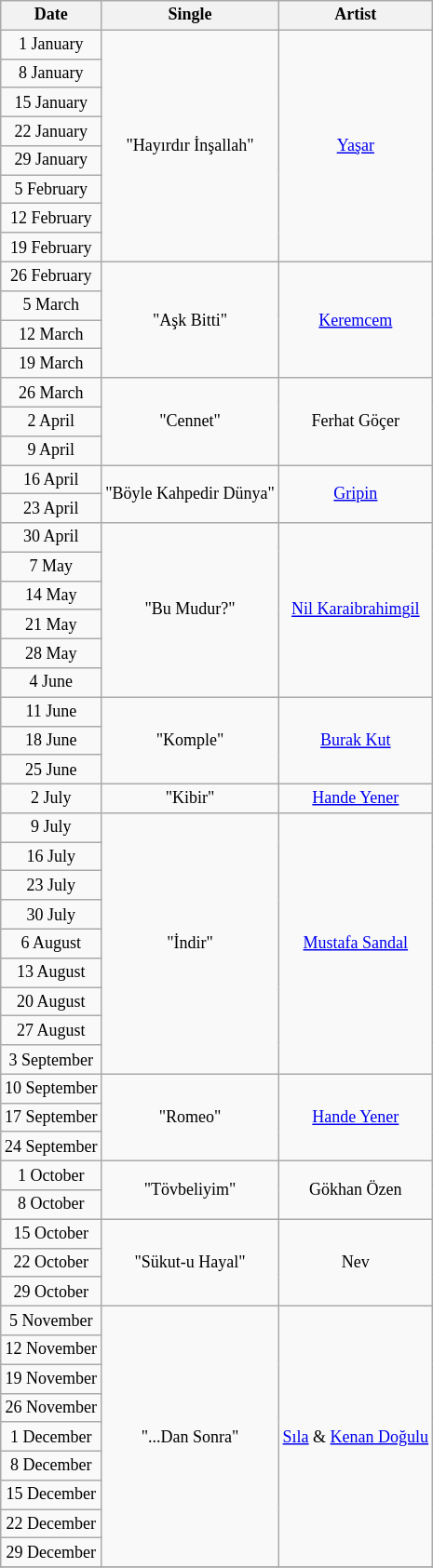<table class="wikitable" style="font-size: 9pt; text-align: center">
<tr>
<th>Date</th>
<th>Single</th>
<th>Artist</th>
</tr>
<tr>
<td>1 January</td>
<td rowspan="8">"Hayırdır İnşallah"</td>
<td rowspan="8"><a href='#'>Yaşar</a></td>
</tr>
<tr>
<td>8 January</td>
</tr>
<tr>
<td>15 January</td>
</tr>
<tr>
<td>22 January</td>
</tr>
<tr>
<td>29 January</td>
</tr>
<tr>
<td>5 February</td>
</tr>
<tr>
<td>12 February</td>
</tr>
<tr>
<td>19 February</td>
</tr>
<tr>
<td>26 February</td>
<td rowspan="4">"Aşk Bitti"</td>
<td rowspan="4"><a href='#'>Keremcem</a></td>
</tr>
<tr>
<td>5 March</td>
</tr>
<tr>
<td>12 March</td>
</tr>
<tr>
<td>19 March</td>
</tr>
<tr>
<td>26 March</td>
<td rowspan="3">"Cennet"</td>
<td rowspan="3">Ferhat Göçer</td>
</tr>
<tr>
<td>2 April</td>
</tr>
<tr>
<td>9 April</td>
</tr>
<tr>
<td>16 April</td>
<td rowspan="2">"Böyle Kahpedir Dünya"</td>
<td rowspan="2"><a href='#'>Gripin</a></td>
</tr>
<tr>
<td>23 April</td>
</tr>
<tr>
<td>30 April</td>
<td rowspan="6">"Bu Mudur?"</td>
<td rowspan="6"><a href='#'>Nil Karaibrahimgil</a></td>
</tr>
<tr>
<td>7 May</td>
</tr>
<tr>
<td>14 May</td>
</tr>
<tr>
<td>21 May</td>
</tr>
<tr>
<td>28 May</td>
</tr>
<tr>
<td>4 June</td>
</tr>
<tr>
<td>11 June</td>
<td rowspan="3">"Komple"</td>
<td rowspan="3"><a href='#'>Burak Kut</a></td>
</tr>
<tr>
<td>18 June</td>
</tr>
<tr>
<td>25 June</td>
</tr>
<tr>
<td>2 July</td>
<td>"Kibir"</td>
<td><a href='#'>Hande Yener</a></td>
</tr>
<tr>
<td>9 July</td>
<td rowspan="9">"İndir"</td>
<td rowspan="9"><a href='#'>Mustafa Sandal</a></td>
</tr>
<tr>
<td>16 July</td>
</tr>
<tr>
<td>23 July</td>
</tr>
<tr>
<td>30 July</td>
</tr>
<tr>
<td>6 August</td>
</tr>
<tr>
<td>13 August</td>
</tr>
<tr>
<td>20 August</td>
</tr>
<tr>
<td>27 August</td>
</tr>
<tr>
<td>3 September</td>
</tr>
<tr>
<td>10 September</td>
<td rowspan="3">"Romeo"</td>
<td rowspan="3"><a href='#'>Hande Yener</a></td>
</tr>
<tr>
<td>17 September</td>
</tr>
<tr>
<td>24 September</td>
</tr>
<tr>
<td>1 October</td>
<td rowspan="2">"Tövbeliyim"</td>
<td rowspan="2">Gökhan Özen</td>
</tr>
<tr>
<td>8 October</td>
</tr>
<tr>
<td>15 October</td>
<td rowspan="3">"Sükut-u Hayal"</td>
<td rowspan="3">Nev</td>
</tr>
<tr>
<td>22 October</td>
</tr>
<tr>
<td>29 October</td>
</tr>
<tr>
<td>5 November</td>
<td rowspan="9">"...Dan Sonra"</td>
<td rowspan="9"><a href='#'>Sıla</a> & <a href='#'>Kenan Doğulu</a></td>
</tr>
<tr>
<td>12 November</td>
</tr>
<tr>
<td>19 November</td>
</tr>
<tr>
<td>26 November</td>
</tr>
<tr>
<td>1 December</td>
</tr>
<tr>
<td>8 December</td>
</tr>
<tr>
<td>15 December</td>
</tr>
<tr>
<td>22 December</td>
</tr>
<tr>
<td>29 December</td>
</tr>
<tr>
</tr>
</table>
